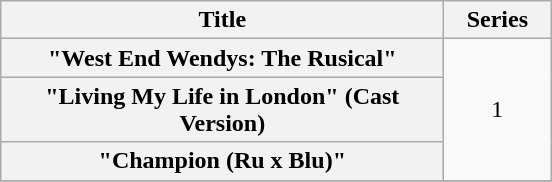<table class="wikitable plainrowheaders" style="text-align:center;">
<tr>
<th scope="col" style="width:18em;">Title</th>
<th scope="col" style="width:4em;">Series</th>
</tr>
<tr>
<th scope="row">"West End Wendys: The Rusical"</th>
<td rowspan="3">1</td>
</tr>
<tr>
<th scope="row">"Living My Life in London" (Cast Version)</th>
</tr>
<tr>
<th scope="row">"Champion (Ru x Blu)"<br></th>
</tr>
<tr>
</tr>
</table>
